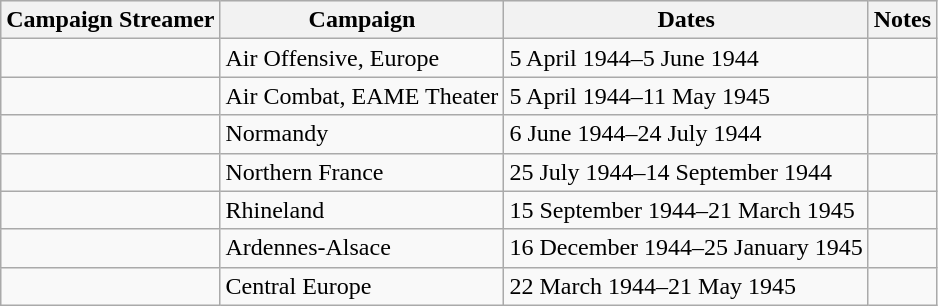<table class="wikitable">
<tr style="background:#efefef;">
<th>Campaign Streamer</th>
<th>Campaign</th>
<th>Dates</th>
<th>Notes</th>
</tr>
<tr>
<td></td>
<td>Air Offensive, Europe</td>
<td>5 April 1944–5 June 1944</td>
<td></td>
</tr>
<tr>
<td></td>
<td>Air Combat, EAME Theater</td>
<td>5 April 1944–11 May 1945</td>
<td></td>
</tr>
<tr>
<td></td>
<td>Normandy</td>
<td>6 June 1944–24 July 1944</td>
<td></td>
</tr>
<tr>
<td></td>
<td>Northern France</td>
<td>25 July 1944–14 September 1944</td>
<td></td>
</tr>
<tr>
<td></td>
<td>Rhineland</td>
<td>15 September 1944–21 March 1945</td>
<td></td>
</tr>
<tr>
<td></td>
<td>Ardennes-Alsace</td>
<td>16 December 1944–25 January 1945</td>
<td></td>
</tr>
<tr>
<td></td>
<td>Central Europe</td>
<td>22 March 1944–21 May 1945</td>
<td></td>
</tr>
</table>
